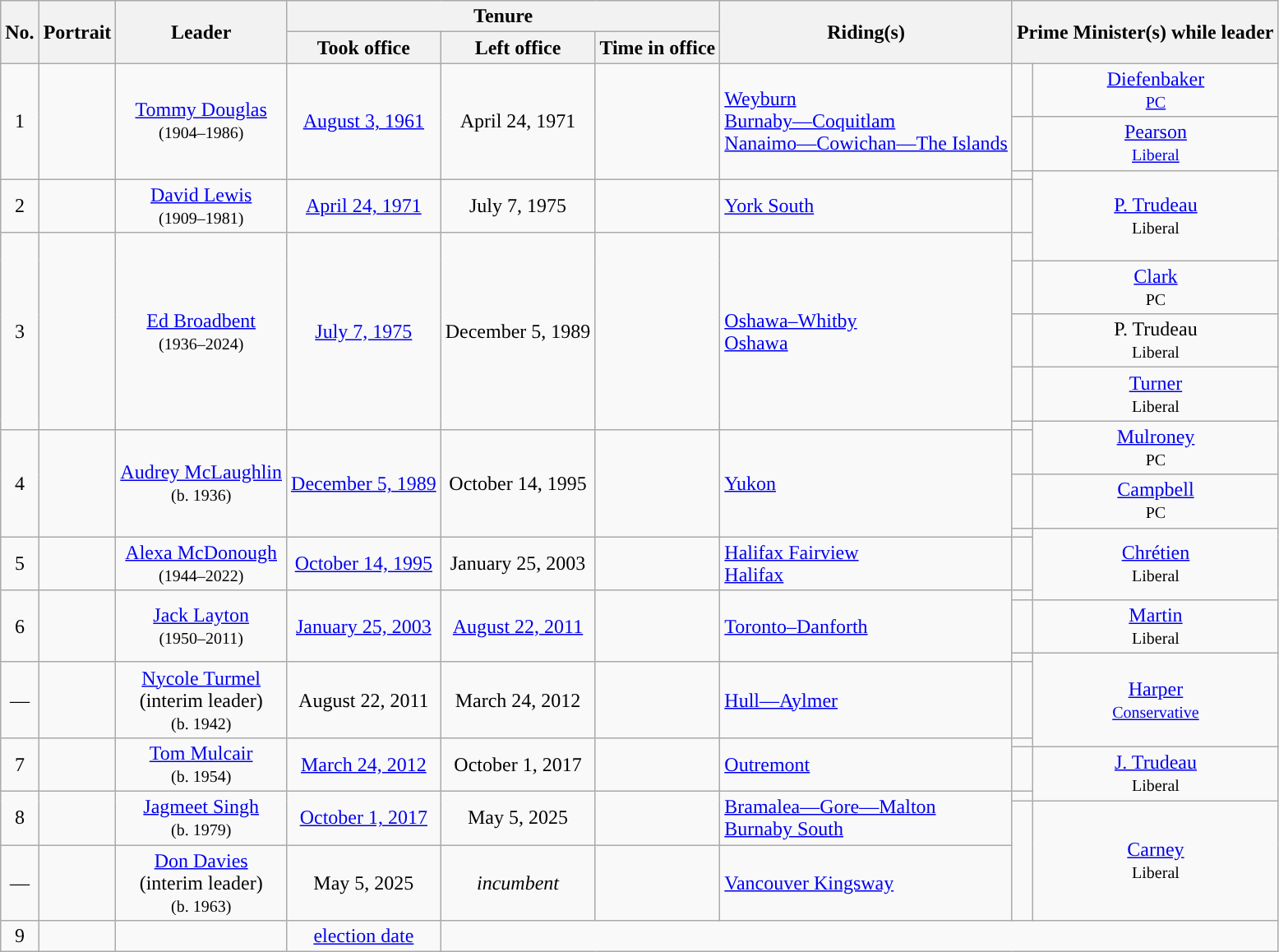<table class="wikitable" style="text-align:center">
<tr>
<th rowspan="2">No.</th>
<th rowspan="2">Portrait</th>
<th rowspan="2">Leader</th>
<th colspan="3">Tenure</th>
<th rowspan="2">Riding(s)</th>
<th rowspan="2" colspan="2">Prime Minister(s) while leader</th>
</tr>
<tr>
<th>Took office</th>
<th>Left office</th>
<th>Time in office</th>
</tr>
<tr>
<td rowspan="3">1</td>
<td rowspan="3"></td>
<td rowspan="3"><a href='#'>Tommy Douglas</a><br><small>(1904–1986)</small></td>
<td rowspan="3"><a href='#'>August 3, 1961</a></td>
<td rowspan="3">April 24, 1971</td>
<td rowspan="3"></td>
<td rowspan="3" style="text-align:left"><a href='#'>Weyburn</a> <br> <a href='#'>Burnaby—Coquitlam</a>  <br> <a href='#'>Nanaimo—Cowichan—The Islands</a> </td>
<td style="background-color: "></td>
<td style="font-weight:normal; height:30px;"><a href='#'>Diefenbaker</a> <small> <br> <a href='#'>PC</a> </small></td>
</tr>
<tr>
<td style="background-color: "></td>
<td style="font-weight:normal; height:10px;"><a href='#'>Pearson</a> <small> <br> <a href='#'>Liberal</a> </small></td>
</tr>
<tr>
<td style="background-color: "></td>
<td rowspan="3"  style="font-weight:normal; height:60px;"><a href='#'>P. Trudeau</a> <small> <br> Liberal </small></td>
</tr>
<tr>
<td>2</td>
<td></td>
<td><a href='#'>David Lewis</a><br><small>(1909–1981)</small></td>
<td><a href='#'>April 24, 1971</a></td>
<td>July 7, 1975</td>
<td></td>
<td style="text-align:left"><a href='#'>York South</a></td>
<td style="background-color: "></td>
</tr>
<tr>
<td rowspan="5">3</td>
<td rowspan="5"></td>
<td rowspan="5"><a href='#'>Ed Broadbent</a><br><small>(1936–2024)</small></td>
<td rowspan="5"><a href='#'>July 7, 1975</a></td>
<td rowspan="5">December 5, 1989</td>
<td rowspan="5"></td>
<td rowspan="5" style="text-align:left"><a href='#'>Oshawa–Whitby</a> <br> <a href='#'>Oshawa</a> </td>
<td height=15 style="background-color: "></td>
</tr>
<tr>
<td style="background-color: "></td>
<td style="font-weight:normal; height:8px;;"><a href='#'>Clark</a> <small> <br> PC </small></td>
</tr>
<tr>
<td style="background-color: "></td>
<td style="font-weight:normal; height:5px;;">P. Trudeau <small> <br> Liberal </small></td>
</tr>
<tr>
<td style="background-color: "></td>
<td style="font-weight:normal"><a href='#'>Turner</a> <small> <br> Liberal </small></td>
</tr>
<tr>
<td style="background-color: "></td>
<td style="font-weight:normal" rowspan="2"><a href='#'>Mulroney</a> <small> <br> PC </small></td>
</tr>
<tr>
<td rowspan="3">4</td>
<td rowspan="3"></td>
<td rowspan="3"><a href='#'>Audrey McLaughlin</a><br><small>(b. 1936)</small></td>
<td rowspan="3"><a href='#'>December 5, 1989</a></td>
<td rowspan="3">October 14, 1995</td>
<td rowspan="3"></td>
<td rowspan="3" style="text-align:left"><a href='#'>Yukon</a></td>
<td style="background-color: "></td>
</tr>
<tr>
<td style="background-color: "></td>
<td style="font-weight:normal"><a href='#'>Campbell</a> <small> <br> PC </small></td>
</tr>
<tr>
<td style="background-color: "></td>
<td style="font-weight:normal" rowspan="3"><a href='#'>Chrétien</a> <small> <br> Liberal </small></td>
</tr>
<tr>
<td>5</td>
<td></td>
<td><a href='#'>Alexa McDonough</a><br><small>(1944–2022)</small></td>
<td><a href='#'>October 14, 1995</a></td>
<td>January 25, 2003</td>
<td></td>
<td style="text-align:left"><a href='#'>Halifax Fairview</a> <br> <a href='#'>Halifax</a> </td>
<td style="background-color: "></td>
</tr>
<tr>
<td rowspan="3">6</td>
<td rowspan="3"></td>
<td rowspan="3"><a href='#'>Jack Layton</a><br><small>(1950–2011)</small></td>
<td rowspan="3"><a href='#'>January 25, 2003</a></td>
<td rowspan="3"><a href='#'>August 22, 2011</a></td>
<td rowspan="3"></td>
<td rowspan="3" style="text-align:left"><a href='#'>Toronto–Danforth</a></td>
<td style="background-color: "></td>
</tr>
<tr>
<td style="background-color: "></td>
<td style="font-weight:normal"><a href='#'>Martin</a> <small> <br> Liberal </small></td>
</tr>
<tr>
<td style="background-color: "></td>
<td style="font-weight:normal" rowspan="3"><a href='#'>Harper</a> <small> <br> <a href='#'>Conservative</a> </small></td>
</tr>
<tr>
<td>—</td>
<td></td>
<td><a href='#'>Nycole Turmel</a><br>(interim leader)<br><small>(b. 1942)</small></td>
<td>August 22, 2011</td>
<td>March 24, 2012</td>
<td></td>
<td style="text-align:left"><a href='#'>Hull—Aylmer</a></td>
<td style="background-color: "></td>
</tr>
<tr>
<td rowspan="2">7</td>
<td rowspan="2"></td>
<td rowspan="2"><a href='#'>Tom Mulcair</a><br><small>(b. 1954)</small></td>
<td rowspan="2"><a href='#'>March 24, 2012</a></td>
<td rowspan="2">October 1, 2017</td>
<td rowspan="2"></td>
<td rowspan="2" style="text-align:left"><a href='#'>Outremont</a></td>
<td style="background-color: "></td>
</tr>
<tr>
<td style="background-color: "></td>
<td rowspan="2" style="font-weight:normal"><a href='#'>J. Trudeau</a> <small> <br> Liberal </small></td>
</tr>
<tr>
<td rowspan="2">8</td>
<td rowspan="2"></td>
<td rowspan="2"><a href='#'>Jagmeet Singh</a><br><small>(b. 1979)</small></td>
<td rowspan="2"><a href='#'>October 1, 2017</a></td>
<td rowspan="2">May 5, 2025</td>
<td rowspan="2"></td>
<td rowspan="2"  style="text-align:left"><a href='#'>Bramalea—Gore—Malton</a> <br> <a href='#'>Burnaby South</a> </td>
<td style="background-color: "></td>
</tr>
<tr>
<td rowspan="2" style="background-color: "></td>
<td rowspan="2" style="font-weight:normal"><a href='#'>Carney</a> <small> <br> Liberal </small></td>
</tr>
<tr>
<td>—</td>
<td></td>
<td><a href='#'>Don Davies</a><br>(interim leader)<br><small>(b. 1963)</small></td>
<td>May 5, 2025</td>
<td><em>incumbent</em></td>
<td></td>
<td style="text-align:left"><a href='#'>Vancouver Kingsway</a></td>
</tr>
<tr>
<td>9</td>
<td></td>
<td></td>
<td><a href='#'>election date </a></td>
</tr>
</table>
